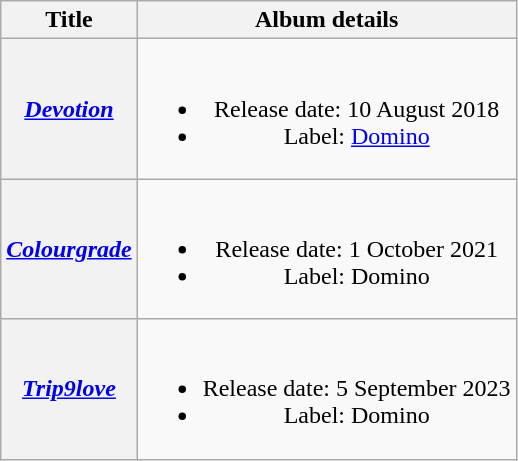<table class="wikitable plainrowheaders" style="text-align:center;">
<tr>
<th scope="col">Title</th>
<th scope="col">Album details</th>
</tr>
<tr>
<th scope="row"><em><a href='#'>Devotion</a></em></th>
<td><br><ul><li>Release date: 10 August 2018</li><li>Label: <a href='#'>Domino</a></li></ul></td>
</tr>
<tr>
<th scope="row"><em><a href='#'>Colourgrade</a></em></th>
<td><br><ul><li>Release date: 1 October 2021</li><li>Label: Domino</li></ul></td>
</tr>
<tr>
<th scope="row"><em><a href='#'>Trip9love</a></em></th>
<td><br><ul><li>Release date: 5 September 2023</li><li>Label: Domino</li></ul></td>
</tr>
</table>
